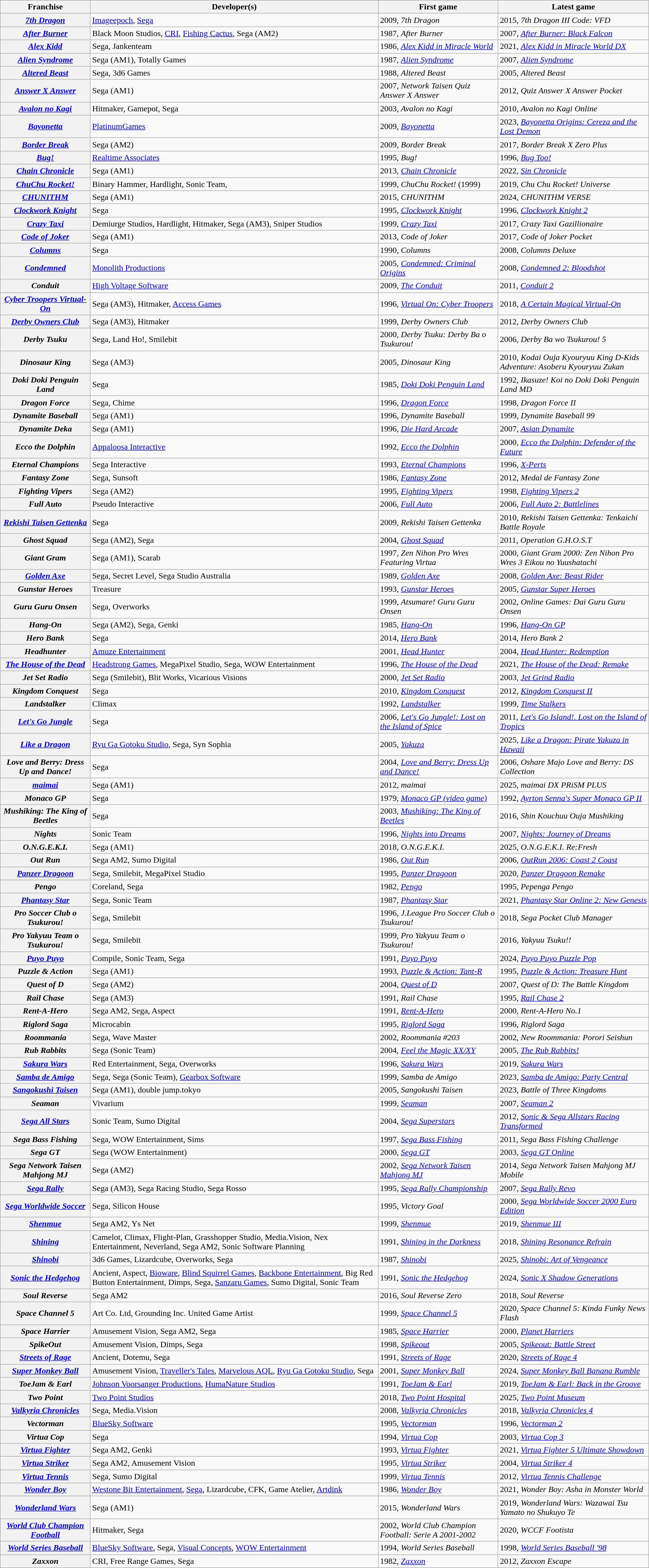<table class="wikitable sortable plainrowheaders">
<tr>
<th scope="col">Franchise</th>
<th scope="col">Developer(s)</th>
<th scope="col">First game</th>
<th scope="col">Latest game</th>
</tr>
<tr>
<th scope="row"><em><a href='#'>7th Dragon</a></em></th>
<td><a href='#'>Imageepoch</a>, <a href='#'>Sega</a></td>
<td>2009, <em>7th Dragon</em></td>
<td>2015, <em>7th Dragon III Code: VFD</em></td>
</tr>
<tr>
<th scope="row"><em><a href='#'>After Burner</a></em></th>
<td>Black Moon Studios, <a href='#'>CRI</a>, <a href='#'>Fishing Cactus</a>, Sega (AM2)</td>
<td>1987, <em>After Burner</em></td>
<td>2007, <em><a href='#'>After Burner: Black Falcon</a></em></td>
</tr>
<tr>
<th scope="row"><em><a href='#'>Alex Kidd</a></em></th>
<td>Sega, Jankenteam</td>
<td>1986, <em><a href='#'>Alex Kidd in Miracle World</a></em></td>
<td>2021, <em><a href='#'>Alex Kidd in Miracle World DX</a></em></td>
</tr>
<tr>
<th scope="row"><em><a href='#'>Alien Syndrome</a></em></th>
<td>Sega (AM1), Totally Games</td>
<td>1987, <em><a href='#'>Alien Syndrome</a></em></td>
<td>2007, <em><a href='#'>Alien Syndrome</a></em></td>
</tr>
<tr>
<th scope="row"><em><a href='#'>Altered Beast</a></em></th>
<td>Sega, 3d6 Games</td>
<td>1988, <em>Altered Beast</em></td>
<td>2005, <em>Altered Beast</em></td>
</tr>
<tr>
<th scope="row"><em><a href='#'>Answer X Answer</a></em></th>
<td>Sega (AM1)</td>
<td>2007, <em>Network Taisen Quiz Answer X Answer</em></td>
<td>2012, <em>Quiz Answer X Answer Pocket</em></td>
</tr>
<tr>
<th scope="row"><em><a href='#'>Avalon no Kagi</a></em></th>
<td>Hitmaker, Gamepot, Sega</td>
<td>2003, <em>Avalon no Kagi</em></td>
<td>2010, <em>Avalon no Kagi Online</em></td>
</tr>
<tr>
<th scope="row"><em><a href='#'>Bayonetta</a></em></th>
<td><a href='#'>PlatinumGames</a></td>
<td>2009, <em><a href='#'>Bayonetta</a></em></td>
<td>2023, <em><a href='#'>Bayonetta Origins: Cereza and the Lost Demon</a></em></td>
</tr>
<tr>
<th scope="row"><em><a href='#'>Border Break</a></em></th>
<td>Sega (AM2)</td>
<td>2009, <em>Border Break</em></td>
<td>2017, <em>Border Break X Zero Plus</em></td>
</tr>
<tr>
<th scope="row"><em><a href='#'>Bug!</a></em></th>
<td><a href='#'>Realtime Associates</a></td>
<td>1995, <em>Bug!</em></td>
<td>1996, <em><a href='#'>Bug Too!</a></em></td>
</tr>
<tr>
<th scope="row"><em><a href='#'>Chain Chronicle</a></em></th>
<td>Sega (AM1)</td>
<td>2013, <em><a href='#'>Chain Chronicle</a></em></td>
<td>2022, <em><a href='#'>Sin Chronicle</a></em></td>
</tr>
<tr>
<th scope="row"><em><a href='#'>ChuChu Rocket!</a></em></th>
<td>Binary Hammer, Hardlight, Sonic Team,</td>
<td>1999, <em>ChuChu Rocket!</em> (1999)</td>
<td>2019, <em>Chu Chu Rocket! Universe</em></td>
</tr>
<tr>
<th scope="row"><em><a href='#'>CHUNITHM</a></em></th>
<td>Sega  (AM1)</td>
<td>2015, <em>CHUNITHM</em></td>
<td>2024, <em>CHUNITHM VERSE</em></td>
</tr>
<tr>
<th scope="row"><em><a href='#'>Clockwork Knight</a></em></th>
<td>Sega</td>
<td>1995, <em><a href='#'>Clockwork Knight</a></em></td>
<td>1996, <em><a href='#'>Clockwork Knight 2</a></em></td>
</tr>
<tr>
<th scope="row"><em><a href='#'>Crazy Taxi</a></em></th>
<td>Demiurge Studios, Hardlight, Hitmaker, Sega (AM3), Sniper Studios</td>
<td>1999, <em><a href='#'>Crazy Taxi</a></em></td>
<td>2017, <em>Crazy Taxi Gazillionaire</em></td>
</tr>
<tr>
<th scope="row"><em><a href='#'>Code of Joker</a></em></th>
<td>Sega (AM1)</td>
<td>2013, <em>Code of Joker</em></td>
<td>2017, <em>Code of Joker Pocket</em></td>
</tr>
<tr>
<th scope="row"><em><a href='#'>Columns</a></em></th>
<td>Sega</td>
<td>1990, <em>Columns</em></td>
<td>2008, <em>Columns Deluxe</em></td>
</tr>
<tr>
<th scope="row"><em><a href='#'>Condemned</a></em></th>
<td><a href='#'>Monolith Productions</a></td>
<td>2005, <em><a href='#'>Condemned: Criminal Origins</a></em></td>
<td>2008, <em><a href='#'>Condemned 2: Bloodshot</a></em></td>
</tr>
<tr>
<th scope="row"><em>Conduit</em></th>
<td><a href='#'>High Voltage Software</a></td>
<td>2009, <em><a href='#'>The Conduit</a></em></td>
<td>2011, <em><a href='#'>Conduit 2</a></em></td>
</tr>
<tr>
<th scope="row"><em><a href='#'>Cyber Troopers Virtual-On</a></em></th>
<td>Sega (AM3), Hitmaker, <a href='#'>Access Games</a></td>
<td>1996, <em><a href='#'>Virtual On: Cyber Troopers</a></em></td>
<td>2018, <em><a href='#'>A Certain Magical Virtual-On</a></em></td>
</tr>
<tr>
<th scope="row"><em><a href='#'>Derby Owners Club</a></em></th>
<td>Sega (AM3), Hitmaker</td>
<td>1999, <em>Derby Owners Club</em></td>
<td>2012, <em>Derby Owners Club</em></td>
</tr>
<tr>
<th scope="row"><em>Derby Tsuku</em></th>
<td>Sega, Land Ho!, Smilebit</td>
<td>2000, <em>Derby Tsuku: Derby Ba o Tsukurou!</em></td>
<td>2006, <em>Derby Ba wo Tsukurou! 5</em></td>
</tr>
<tr>
<th scope="row"><em>Dinosaur King</em></th>
<td>Sega (AM3)</td>
<td>2005, <em>Dinosaur King</em></td>
<td>2010, <em>Kodai Ouja Kyouryuu King D-Kids Adventure: Asoberu Kyouryuu Zukan</em></td>
</tr>
<tr>
<th scope="row"><em>Doki Doki Penguin Land</em></th>
<td>Sega</td>
<td>1985, <em><a href='#'>Doki Doki Penguin Land</a></em></td>
<td>1992, <em>Ikasuze! Koi no Doki Doki Penguin Land MD</em></td>
</tr>
<tr>
<th scope="row"><em>Dragon Force</em></th>
<td>Sega, Chime</td>
<td>1996, <em><a href='#'>Dragon Force</a></em></td>
<td>1998, <em>Dragon Force II</em></td>
</tr>
<tr>
<th scope="row"><em>Dynamite Baseball</em></th>
<td>Sega (AM1)</td>
<td>1996, <em>Dynamite Baseball</em></td>
<td>1999, <em>Dynamite Baseball 99</em></td>
</tr>
<tr>
<th scope="row"><em>Dynamite Deka</em></th>
<td>Sega (AM1)</td>
<td>1996, <em><a href='#'>Die Hard Arcade</a></em></td>
<td>2007, <em><a href='#'>Asian Dynamite</a></em></td>
</tr>
<tr>
<th scope="row"><em>Ecco the Dolphin</em></th>
<td><a href='#'>Appaloosa Interactive</a></td>
<td>1992, <em><a href='#'>Ecco the Dolphin</a></em></td>
<td>2000, <em><a href='#'>Ecco the Dolphin: Defender of the Future</a></em></td>
</tr>
<tr>
<th scope="row"><em>Eternal Champions</em></th>
<td>Sega Interactive</td>
<td>1993, <em><a href='#'>Eternal Champions</a></em></td>
<td>1996, <em><a href='#'>X-Perts</a></em></td>
</tr>
<tr>
<th scope="row"><em>Fantasy Zone</em></th>
<td>Sega, Sunsoft</td>
<td>1986, <em><a href='#'>Fantasy Zone</a></em></td>
<td>2012, <em>Medal de Fantasy Zone</em></td>
</tr>
<tr>
<th scope="row"><em>Fighting Vipers</em></th>
<td>Sega (AM2)</td>
<td>1995, <em><a href='#'>Fighting Vipers</a></em></td>
<td>1998, <em><a href='#'>Fighting Vipers 2</a></em></td>
</tr>
<tr>
<th scope="row"><em>Full Auto</em></th>
<td>Pseudo Interactive</td>
<td>2006, <em><a href='#'>Full Auto</a></em></td>
<td>2006, <em><a href='#'>Full Auto 2: Battlelines</a></em></td>
</tr>
<tr>
<th scope="row"><em><a href='#'>Rekishi Taisen Gettenka</a></em></th>
<td>Sega</td>
<td>2009, <em>Rekishi Taisen Gettenka</em></td>
<td>2010, <em>Rekishi Taisen Gettenka: Tenkaichi Battle Royale</em></td>
</tr>
<tr>
<th scope="row"><em>Ghost Squad</em></th>
<td>Sega (AM2), Sega</td>
<td>2004, <em><a href='#'>Ghost Squad</a></em></td>
<td>2011, <em>Operation G.H.O.S.T</em></td>
</tr>
<tr>
<th scope="row"><em>Giant Gram</em></th>
<td>Sega (AM1), Scarab</td>
<td>1997, <em>Zen Nihon Pro Wres Featuring Virtua</em></td>
<td>2000, <em>Giant Gram 2000: Zen Nihon Pro Wres 3 Eikou no Yuushatachi</em></td>
</tr>
<tr>
<th scope="row"><em><a href='#'>Golden Axe</a></em></th>
<td>Sega, Secret Level, Sega Studio Australia</td>
<td>1989, <em><a href='#'>Golden Axe</a></em></td>
<td>2008, <em><a href='#'>Golden Axe: Beast Rider</a></em></td>
</tr>
<tr>
<th scope="row"><em>Gunstar Heroes</em></th>
<td>Treasure</td>
<td>1993, <em><a href='#'>Gunstar Heroes</a></em></td>
<td>2005, <em><a href='#'>Gunstar Super Heroes</a></em></td>
</tr>
<tr>
<th scope="row"><em>Guru Guru Onsen</em></th>
<td>Sega, Overworks</td>
<td>1999, <em>Atsumare! Guru Guru Onsen</em></td>
<td>2002, <em>Online Games: Dai Guru Guru Onsen</em></td>
</tr>
<tr>
<th scope="row"><em>Hang-On</em></th>
<td>Sega (AM2), Sega, Genki</td>
<td>1985, <em><a href='#'>Hang-On</a></em></td>
<td>1996, <em><a href='#'>Hang-On GP</a></em></td>
</tr>
<tr>
<th scope="row"><em>Hero Bank</em></th>
<td>Sega</td>
<td>2014, <em><a href='#'>Hero Bank</a></em></td>
<td>2014, <em>Hero Bank 2</em></td>
</tr>
<tr>
<th scope="row"><em>Headhunter</em></th>
<td><a href='#'>Amuze Entertainment</a></td>
<td>2001, <em><a href='#'>Head Hunter</a></em></td>
<td>2004, <em><a href='#'>Head Hunter: Redemption</a></em></td>
</tr>
<tr>
<th scope="row"><em><a href='#'>The House of the Dead</a></em></th>
<td><a href='#'>Headstrong Games</a>, MegaPixel Studio, Sega, WOW Entertainment</td>
<td>1996, <em><a href='#'>The House of the Dead</a></em></td>
<td>2021, <em><a href='#'>The House of the Dead: Remake</a></em></td>
</tr>
<tr>
<th scope="row"><em>Jet Set Radio</em></th>
<td>Sega (Smilebit), Blit Works, Vicarious Visions</td>
<td>2000, <em><a href='#'>Jet Set Radio</a></em></td>
<td>2003, <em><a href='#'>Jet Grind Radio</a></em></td>
</tr>
<tr>
<th scope="row"><em>Kingdom Conquest</em></th>
<td>Sega</td>
<td>2010, <em><a href='#'>Kingdom Conquest</a></em></td>
<td>2012, <em><a href='#'>Kingdom Conquest II</a></em></td>
</tr>
<tr>
<th scope="row"><em>Landstalker</em></th>
<td>Climax</td>
<td>1992, <em><a href='#'>Landstalker</a></em></td>
<td>1999, <em><a href='#'>Time Stalkers</a></em></td>
</tr>
<tr>
<th scope="row"><em><a href='#'>Let's Go Jungle</a></em></th>
<td>Sega</td>
<td>2006, <em><a href='#'>Let's Go Jungle!: Lost on the Island of Spice</a></em></td>
<td>2011, <em><a href='#'>Let's Go Island!. Lost on the Island of Tropics</a></em></td>
</tr>
<tr>
<th scope="row"><em><a href='#'>Like a Dragon</a></em></th>
<td><a href='#'>Ryu Ga Gotoku Studio</a>, Sega, Syn Sophia</td>
<td>2005, <em><a href='#'>Yakuza</a></em></td>
<td>2025, <em><a href='#'>Like a Dragon: Pirate Yakuza in Hawaii</a></em></td>
</tr>
<tr>
<th scope="row"><em>Love and Berry: Dress Up and Dance!</em></th>
<td>Sega</td>
<td>2004, <em><a href='#'>Love and Berry: Dress Up and Dance!</a></em></td>
<td>2006, <em>Oshare Majo Love and Berry: DS Collection</em></td>
</tr>
<tr>
<th scope="row"><em><a href='#'>maimai</a></em></th>
<td>Sega (AM1)</td>
<td>2012, <em>maimai</em></td>
<td>2025, <em>maimai DX PRiSM PLUS</em></td>
</tr>
<tr>
<th scope="row"><em>Monaco GP</em></th>
<td>Sega</td>
<td>1979, <em><a href='#'>Monaco GP (video game)</a></em></td>
<td>1992, <em><a href='#'>Ayrton Senna's Super Monaco GP II</a></em></td>
</tr>
<tr>
<th scope="row"><em>Mushiking: The King of Beetles</em></th>
<td>Sega</td>
<td>2003, <em><a href='#'>Mushiking: The King of Beetles</a></em></td>
<td>2016, <em>Shin Kouchuu Ouja Mushiking</em></td>
</tr>
<tr>
<th scope="row"><em>Nights</em></th>
<td>Sonic Team</td>
<td>1996, <em><a href='#'>Nights into Dreams</a></em></td>
<td>2007, <em><a href='#'>Nights: Journey of Dreams</a></em></td>
</tr>
<tr>
<th scope="row"><em>O.N.G.E.K.I.</em></th>
<td>Sega (AM1)</td>
<td>2018, <em>O.N.G.E.K.I.</em></td>
<td>2025, <em>O.N.G.E.K.I. Re:Fresh</em></td>
</tr>
<tr>
<th scope="row"><em>Out Run</em></th>
<td>Sega AM2, Sumo Digital</td>
<td>1986, <em><a href='#'>Out Run</a></em></td>
<td>2006, <em><a href='#'>OutRun 2006: Coast 2 Coast</a></em></td>
</tr>
<tr>
<th scope="row"><em><a href='#'>Panzer Dragoon</a></em></th>
<td>Sega, Smilebit, MegaPixel Studio</td>
<td>1995, <em><a href='#'>Panzer Dragoon</a></em></td>
<td>2020, <em><a href='#'>Panzer Dragoon Remake</a></em></td>
</tr>
<tr>
<th scope="row"><em>Pengo</em></th>
<td>Coreland, Sega</td>
<td>1982, <em><a href='#'>Pengo</a></em></td>
<td>1995, <em>Pepenga Pengo</em></td>
</tr>
<tr>
<th scope="row"><em><a href='#'>Phantasy Star</a></em></th>
<td>Sega, Sonic Team</td>
<td>1987, <em><a href='#'>Phantasy Star</a></em></td>
<td>2021, <em><a href='#'>Phantasy Star Online 2: New Genesis</a></em></td>
</tr>
<tr>
<th scope="row"><em>Pro Soccer Club o Tsukurou!</em></th>
<td>Sega, Smilebit</td>
<td>1996, <em>J.League Pro Soccer Club o Tsukurou!</em></td>
<td>2018, <em>Sega Pocket Club Manager</em></td>
</tr>
<tr>
<th scope="row"><em>Pro Yakyuu Team o Tsukurou!</em></th>
<td>Sega, Smilebit</td>
<td>1999, <em>Pro Yakyuu Team o Tsukurou!</em></td>
<td>2016, <em>Yakyuu Tsuku!!</em></td>
</tr>
<tr>
<th scope="row"><em><a href='#'>Puyo Puyo</a></em></th>
<td>Compile, Sonic Team, Sega</td>
<td>1991, <em><a href='#'>Puyo Puyo</a></em></td>
<td>2024, <em><a href='#'>Puyo Puyo Puzzle Pop</a></em></td>
</tr>
<tr>
<th scope="row"><em>Puzzle & Action</em></th>
<td>Sega (AM1)</td>
<td>1993, <em><a href='#'>Puzzle & Action: Tant-R</a></em></td>
<td>1995, <em><a href='#'>Puzzle & Action: Treasure Hunt</a></em></td>
</tr>
<tr>
<th scope="row"><em>Quest of D</em></th>
<td>Sega (AM2)</td>
<td>2004, <em><a href='#'>Quest of D</a></em></td>
<td>2007, <em>Quest of D: The Battle Kingdom</em></td>
</tr>
<tr>
<th scope="row"><em>Rail Chase</em></th>
<td>Sega (AM3)</td>
<td>1991, <em>Rail Chase</em></td>
<td>1995, <em><a href='#'>Rail Chase 2</a></em></td>
</tr>
<tr>
<th scope="row"><em>Rent-A-Hero</em></th>
<td>Sega AM2, Sega, Aspect</td>
<td>1991, <em><a href='#'>Rent-A-Hero</a></em></td>
<td>2000, <em>Rent-A-Hero No.1</em></td>
</tr>
<tr>
<th scope="row"><em>Riglord Saga</em></th>
<td>Microcabin</td>
<td>1995, <em><a href='#'>Riglord Saga</a></em></td>
<td>1996, <em>Riglord Saga</em></td>
</tr>
<tr>
<th scope="row"><em>Roommania</em></th>
<td>Sega, Wave Master</td>
<td>2002, <em>Roommania #203</em></td>
<td>2002, <em>New Roommania: Porori Seishun</em></td>
</tr>
<tr>
<th scope="row"><em>Rub Rabbits</em></th>
<td>Sega (Sonic Team)</td>
<td>2004, <em><a href='#'>Feel the Magic XX/XY</a></em></td>
<td>2005, <em><a href='#'>The Rub Rabbits!</a></em></td>
</tr>
<tr>
<th scope="row"><em><a href='#'>Sakura Wars</a></em></th>
<td>Red Entertainment, Sega, Overworks</td>
<td>1996, <em><a href='#'>Sakura Wars</a></em></td>
<td>2019, <em><a href='#'>Sakura Wars</a></em></td>
</tr>
<tr>
<th scope="row"><em><a href='#'>Samba de Amigo</a></em></th>
<td>Sega, Sega (Sonic Team), <a href='#'>Gearbox Software</a></td>
<td>1999, <em>Samba de Amigo</em></td>
<td>2023, <em><a href='#'>Samba de Amigo: Party Central</a></em></td>
</tr>
<tr>
<th scope="row"><em><a href='#'>Sangokushi Taisen</a></em></th>
<td>Sega (AM1), double jump.tokyo</td>
<td>2005, <em>Sangokushi Taisen</em></td>
<td>2023, <em>Battle of Three Kingdoms</em></td>
</tr>
<tr>
<th scope="row"><em>Seaman</em></th>
<td>Vivarium</td>
<td>1999, <em><a href='#'>Seaman</a></em></td>
<td>2007, <em><a href='#'>Seaman 2</a></em></td>
</tr>
<tr>
<th scope="row"><em><a href='#'>Sega All Stars</a></em></th>
<td>Sonic Team, Sumo Digital</td>
<td>2004, <em><a href='#'>Sega Superstars</a></em></td>
<td>2012, <em><a href='#'>Sonic & Sega Allstars Racing Transformed</a></em></td>
</tr>
<tr>
<th scope="row"><em>Sega Bass Fishing</em></th>
<td>Sega, WOW Entertainment, Sims</td>
<td>1997, <em><a href='#'>Sega Bass Fishing</a></em></td>
<td>2011, <em>Sega Bass Fishing Challenge</em></td>
</tr>
<tr>
<th scope="row"><em>Sega GT</em></th>
<td>Sega (WOW Entertainment)</td>
<td>2000, <em><a href='#'>Sega GT</a></em></td>
<td>2003, <em><a href='#'>Sega GT Online</a></em></td>
</tr>
<tr>
<th scope="row"><em>Sega Network Taisen Mahjong MJ</em></th>
<td>Sega (AM2)</td>
<td>2002, <em><a href='#'>Sega Network Taisen Mahjong MJ</a></em></td>
<td>2014, <em>Sega Network Taisen Mahjong MJ Mobile</em></td>
</tr>
<tr>
<th scope="row"><em><a href='#'>Sega Rally</a></em></th>
<td>Sega (AM3), Sega Racing Studio, Sega Rosso</td>
<td>1995, <em><a href='#'>Sega Rally Championship</a></em></td>
<td>2007, <em><a href='#'>Sega Rally Revo</a></em></td>
</tr>
<tr>
<th scope="row"><em><a href='#'>Sega Worldwide Soccer</a></em></th>
<td>Sega, Silicon House</td>
<td>1995, <em>Victory Goal</em></td>
<td>2000, <em><a href='#'>Sega Worldwide Soccer 2000 Euro Edition</a></em></td>
</tr>
<tr>
<th scope="row"><em><a href='#'>Shenmue</a></em></th>
<td>Sega AM2, Ys Net</td>
<td>1999, <em><a href='#'>Shenmue</a></em></td>
<td>2019, <em><a href='#'>Shenmue III</a></em></td>
</tr>
<tr>
<th scope="row"><em><a href='#'>Shining</a></em></th>
<td>Camelot, Climax, Flight-Plan, Grasshopper Studio, Media.Vision, Nex Entertainment, Neverland, Sega AM2, Sonic Software Planning</td>
<td>1991, <em><a href='#'>Shining in the Darkness</a></em></td>
<td>2018, <em><a href='#'>Shining Resonance Refrain</a></em></td>
</tr>
<tr>
<th scope="row"><em><a href='#'>Shinobi</a></em></th>
<td>3d6 Games, Lizardcube, Overworks, Sega</td>
<td>1987, <em><a href='#'>Shinobi</a></em></td>
<td>2025, <em><a href='#'>Shinobi: Art of Vengeance</a></em></td>
</tr>
<tr>
<th scope="row"><em><a href='#'>Sonic the Hedgehog</a></em></th>
<td>Ancient, Aspect, <a href='#'>Bioware</a>, <a href='#'>Blind Squirrel Games</a>, <a href='#'>Backbone Entertainment</a>, Big Red Button Entertainment, Dimps, Sega, <a href='#'>Sanzaru Games</a>, Sumo Digital, Sonic Team</td>
<td>1991, <em><a href='#'>Sonic the Hedgehog</a></em></td>
<td>2024, <em><a href='#'>Sonic X Shadow Generations</a></em></td>
</tr>
<tr>
<th scope="row"><em>Soul Reverse</em></th>
<td>Sega AM2</td>
<td>2016, <em>Soul Reverse Zero</em></td>
<td>2018, <em>Soul Reverse</em></td>
</tr>
<tr>
<th scope="row"><em>Space Channel 5</em></th>
<td>Art Co. Ltd, Grounding Inc. United Game Artist</td>
<td>1999, <em><a href='#'>Space Channel 5</a></em></td>
<td>2020, <em>Space Channel 5: Kinda Funky News Flash</em></td>
</tr>
<tr>
<th scope="row"><em>Space Harrier</em></th>
<td>Amusement Vision, Sega AM2, Sega</td>
<td>1985, <em><a href='#'>Space Harrier</a></em></td>
<td>2000, <em><a href='#'>Planet Harriers</a></em></td>
</tr>
<tr>
<th scope="row"><em>SpikeOut</em></th>
<td>Amusement Vision, Dimps, Sega</td>
<td>1998, <em><a href='#'>Spikeout</a></em></td>
<td>2005, <em><a href='#'>Spikeout: Battle Street</a></em></td>
</tr>
<tr>
<th scope="row"><em><a href='#'>Streets of Rage</a></em></th>
<td>Ancient, Dotemu, Sega</td>
<td>1991, <em><a href='#'>Streets of Rage</a></em></td>
<td>2020, <em><a href='#'>Streets of Rage 4</a></em></td>
</tr>
<tr>
<th scope="row"><em><a href='#'>Super Monkey Ball</a></em></th>
<td>Amusement Vision, <a href='#'>Traveller's Tales</a>, <a href='#'>Marvelous AQL</a>, <a href='#'>Ryu Ga Gotoku Studio</a>, Sega</td>
<td>2001, <em><a href='#'>Super Monkey Ball</a></em></td>
<td>2024, <em><a href='#'>Super Monkey Ball Banana Rumble</a></em></td>
</tr>
<tr>
<th scope="row"><em>ToeJam & Earl</em></th>
<td><a href='#'>Johnson Voorsanger Productions</a>, <a href='#'>HumaNature Studios</a></td>
<td>1991, <em><a href='#'>ToeJam & Earl</a></em></td>
<td>2019, <em><a href='#'>ToeJam & Earl: Back in the Groove</a></em></td>
</tr>
<tr>
<th scope="row"><em>Two Point</em></th>
<td><a href='#'>Two Point Studios</a></td>
<td>2018, <em><a href='#'>Two Point Hospital</a></em></td>
<td>2025, <em><a href='#'>Two Point Museum</a></em></td>
</tr>
<tr>
<th scope="row"><em><a href='#'>Valkyria Chronicles</a></em></th>
<td>Sega, Media.Vision</td>
<td>2008, <em><a href='#'>Valkyria Chronicles</a></em></td>
<td>2018, <em><a href='#'>Valkyria Chronicles 4</a></em></td>
</tr>
<tr>
<th scope="row"><em>Vectorman</em></th>
<td><a href='#'>BlueSky Software</a></td>
<td>1995, <em><a href='#'>Vectorman</a></em></td>
<td>1996, <em><a href='#'>Vectorman 2</a></em></td>
</tr>
<tr>
<th scope="row"><em>Virtua Cop</em></th>
<td>Sega</td>
<td>1994, <em><a href='#'>Virtua Cop</a></em></td>
<td>2003, <em><a href='#'>Virtua Cop 3</a></em></td>
</tr>
<tr>
<th scope="row"><em><a href='#'>Virtua Fighter</a></em></th>
<td>Sega AM2, Genki</td>
<td>1993, <em><a href='#'>Virtua Fighter</a></em></td>
<td>2021, <em><a href='#'>Virtua Fighter 5 Ultimate Showdown</a></em></td>
</tr>
<tr>
<th scope="row"><em><a href='#'>Virtua Striker</a></em></th>
<td>Sega AM2, Amusement Vision</td>
<td>1995, <em><a href='#'>Virtua Striker</a></em></td>
<td>2004, <em><a href='#'>Virtua Striker 4</a></em></td>
</tr>
<tr>
<th scope="row"><em><a href='#'>Virtua Tennis</a></em></th>
<td>Sega, Sumo Digital</td>
<td>1999, <em><a href='#'>Virtua Tennis</a></em></td>
<td>2012, <em><a href='#'>Virtua Tennis Challenge</a></em></td>
</tr>
<tr>
<th scope="row"><em><a href='#'>Wonder Boy</a></em></th>
<td><a href='#'>Westone Bit Entertainment</a>, <a href='#'>Sega</a>, Lizardcube, CFK, Game Atelier, <a href='#'>Artdink</a></td>
<td>1986, <em><a href='#'>Wonder Boy</a></em></td>
<td>2021, <em>Wonder Boy: Asha in Monster World</em></td>
</tr>
<tr>
<th scope="row"><em><a href='#'>Wonderland Wars</a></em></th>
<td>Sega (AM1)</td>
<td>2015, <em>Wonderland Wars</em></td>
<td>2019, <em>Wonderland Wars: Wazawai Tsu Yamato no Shukuyo Te</em></td>
</tr>
<tr>
<th scope="row"><em><a href='#'>World Club Champion Football</a></em></th>
<td>Hitmaker, Sega</td>
<td>2002, <em>World Club Champion Football: Serie A 2001-2002</em></td>
<td>2020, <em>WCCF Footista</em></td>
</tr>
<tr>
<th scope="row"><em><a href='#'>World Series Baseball</a></em></th>
<td><a href='#'>BlueSky Software</a>, Sega, <a href='#'>Visual Concepts</a>, <a href='#'>WOW Entertainment</a></td>
<td>1994, <em>World Series Baseball</em></td>
<td>1998, <em><a href='#'>World Series Baseball '98</a></em></td>
</tr>
<tr>
<th scope="row"><em>Zaxxon</em></th>
<td>CRI, Free Range Games, Sega</td>
<td>1982, <em><a href='#'>Zaxxon</a></em></td>
<td>2012, <em>Zaxxon Escape</em></td>
</tr>
</table>
